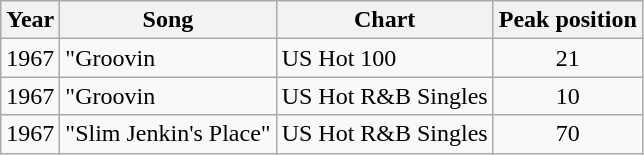<table class="wikitable">
<tr>
<th>Year</th>
<th>Song</th>
<th>Chart</th>
<th>Peak position</th>
</tr>
<tr>
<td>1967</td>
<td>"Groovin</td>
<td>US Hot 100</td>
<td align="center">21</td>
</tr>
<tr>
<td>1967</td>
<td>"Groovin</td>
<td>US Hot R&B Singles</td>
<td align="center">10</td>
</tr>
<tr>
<td>1967</td>
<td>"Slim Jenkin's Place"</td>
<td>US Hot R&B Singles</td>
<td align="center">70</td>
</tr>
</table>
